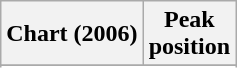<table class="wikitable sortable plainrowheaders" style="text-align:center">
<tr>
<th scope="col">Chart (2006)</th>
<th scope="col">Peak<br>position</th>
</tr>
<tr>
</tr>
<tr>
</tr>
<tr>
</tr>
<tr>
</tr>
<tr>
</tr>
<tr>
</tr>
</table>
